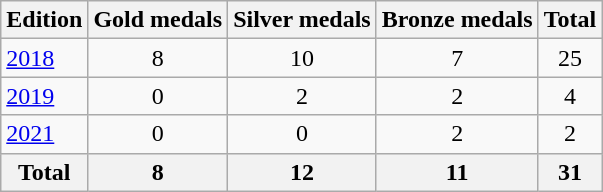<table class="wikitable">
<tr>
<th>Edition</th>
<th>Gold medals</th>
<th>Silver medals</th>
<th>Bronze medals</th>
<th>Total</th>
</tr>
<tr>
<td><a href='#'>2018</a></td>
<td style="text-align:center;">8</td>
<td style="text-align:center;">10</td>
<td style="text-align:center;">7</td>
<td style="text-align:center;">25</td>
</tr>
<tr>
<td><a href='#'>2019</a></td>
<td style="text-align:center;">0</td>
<td style="text-align:center;">2</td>
<td style="text-align:center;">2</td>
<td style="text-align:center;">4</td>
</tr>
<tr>
<td><a href='#'>2021</a></td>
<td style="text-align:center;">0</td>
<td style="text-align:center;">0</td>
<td style="text-align:center;">2</td>
<td style="text-align:center;">2</td>
</tr>
<tr>
<th>Total</th>
<th style="text-align:center;">8</th>
<th style="text-align:center;">12</th>
<th style="text-align:center;">11</th>
<th style="text-align:center;">31</th>
</tr>
</table>
